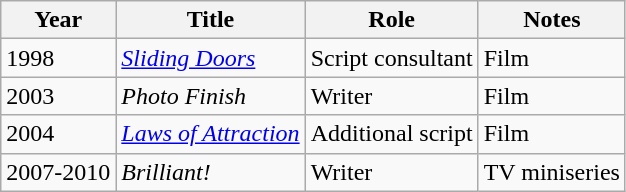<table class="wikitable sortable">
<tr>
<th>Year</th>
<th>Title</th>
<th>Role</th>
<th class="unsortable">Notes</th>
</tr>
<tr>
<td>1998</td>
<td><em><a href='#'>Sliding Doors</a></em></td>
<td>Script consultant</td>
<td>Film </td>
</tr>
<tr>
<td>2003</td>
<td><em>Photo Finish</em></td>
<td>Writer</td>
<td>Film </td>
</tr>
<tr>
<td>2004</td>
<td><em><a href='#'>Laws of Attraction</a></em></td>
<td>Additional script</td>
<td>Film </td>
</tr>
<tr>
<td>2007-2010</td>
<td><em>Brilliant!</em></td>
<td>Writer</td>
<td>TV miniseries </td>
</tr>
</table>
